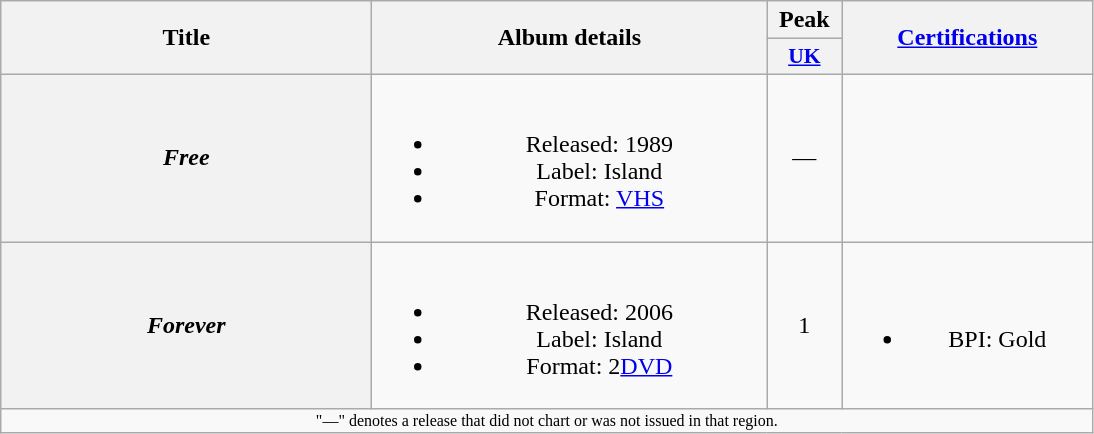<table class="wikitable plainrowheaders" style="text-align:center;">
<tr>
<th scope="col" rowspan="2" style="width:15em;">Title</th>
<th scope="col" rowspan="2" style="width:16em;">Album details</th>
<th scope="col">Peak</th>
<th scope="col" rowspan="2" style="width:10em;"><a href='#'>Certifications</a></th>
</tr>
<tr>
<th scope="col" style="width:3em;font-size:90%;"><a href='#'>UK</a><br></th>
</tr>
<tr>
<th scope="row"><em>Free</em></th>
<td><br><ul><li>Released: 1989</li><li>Label: Island</li><li>Format: <a href='#'>VHS</a></li></ul></td>
<td>—</td>
<td></td>
</tr>
<tr>
<th scope="row"><em>Forever</em></th>
<td><br><ul><li>Released: 2006</li><li>Label: Island</li><li>Format: 2<a href='#'>DVD</a></li></ul></td>
<td>1</td>
<td><br><ul><li>BPI: Gold</li></ul></td>
</tr>
<tr>
<td align="center" colspan="4" style="font-size: 8pt">"—" denotes a release that did not chart or was not issued in that region.</td>
</tr>
</table>
